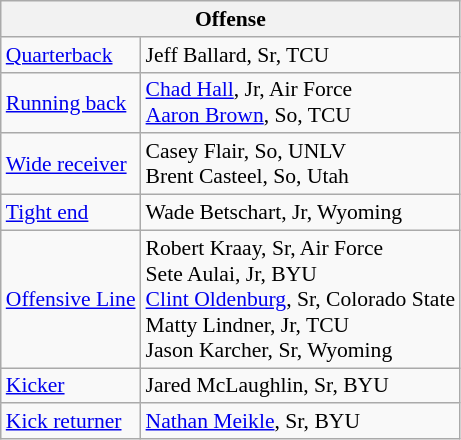<table class="wikitable" style="font-size: 90%;">
<tr>
<th colspan="2">Offense</th>
</tr>
<tr>
<td><a href='#'>Quarterback</a></td>
<td>Jeff Ballard, Sr, TCU</td>
</tr>
<tr>
<td><a href='#'>Running back</a></td>
<td><a href='#'>Chad Hall</a>, Jr, Air Force<br><a href='#'>Aaron Brown</a>, So, TCU</td>
</tr>
<tr>
<td><a href='#'>Wide receiver</a></td>
<td>Casey Flair, So, UNLV<br>Brent Casteel, So, Utah</td>
</tr>
<tr>
<td><a href='#'>Tight end</a></td>
<td>Wade Betschart, Jr, Wyoming</td>
</tr>
<tr>
<td><a href='#'>Offensive Line</a></td>
<td>Robert Kraay, Sr, Air Force<br>Sete Aulai, Jr, BYU<br><a href='#'>Clint Oldenburg</a>, Sr, Colorado State<br>Matty Lindner, Jr, TCU<br>Jason Karcher, Sr, Wyoming</td>
</tr>
<tr>
<td><a href='#'>Kicker</a></td>
<td>Jared McLaughlin, Sr, BYU</td>
</tr>
<tr>
<td><a href='#'>Kick returner</a></td>
<td><a href='#'>Nathan Meikle</a>, Sr, BYU</td>
</tr>
</table>
